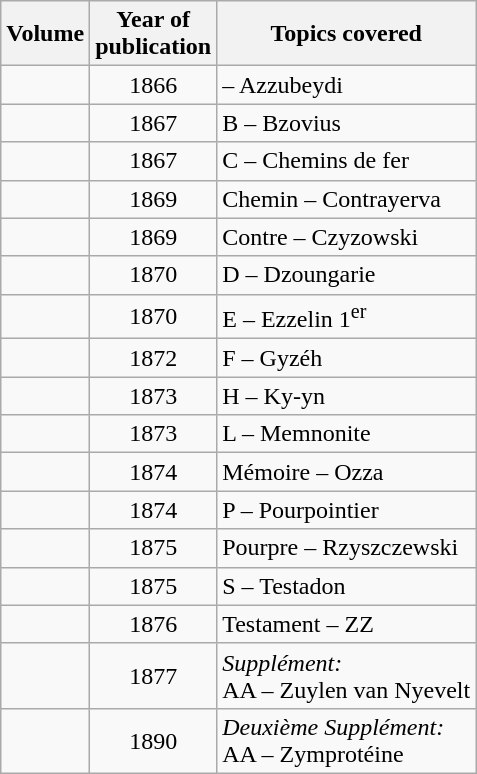<table class="wikitable" style="margin-left: 30px;">
<tr>
<th>Volume</th>
<th>Year of<br>publication</th>
<th>Topics covered</th>
</tr>
<tr>
<td align="center"></td>
<td align="center">1866</td>
<td> – Azzubeydi</td>
</tr>
<tr>
<td align="center"></td>
<td align="center">1867</td>
<td>B – Bzovius</td>
</tr>
<tr>
<td align="center"></td>
<td align="center">1867</td>
<td>C – Chemins de fer</td>
</tr>
<tr>
<td align="center"></td>
<td align="center">1869</td>
<td>Chemin – Contrayerva</td>
</tr>
<tr>
<td align="center"></td>
<td align="center">1869</td>
<td>Contre – Czyzowski</td>
</tr>
<tr>
<td align="center"></td>
<td align="center">1870</td>
<td>D – Dzoungarie</td>
</tr>
<tr>
<td align="center"></td>
<td align="center">1870</td>
<td>E – Ezzelin 1<sup>er</sup></td>
</tr>
<tr>
<td align="center"></td>
<td align="center">1872</td>
<td>F – Gyzéh</td>
</tr>
<tr>
<td align="center"></td>
<td align="center">1873</td>
<td>H – Ky-yn</td>
</tr>
<tr>
<td align="center"></td>
<td align="center">1873</td>
<td>L – Memnonite</td>
</tr>
<tr>
<td align="center"></td>
<td align="center">1874</td>
<td>Mémoire – Ozza</td>
</tr>
<tr>
<td align="center"></td>
<td align="center">1874</td>
<td>P – Pourpointier</td>
</tr>
<tr>
<td align="center"></td>
<td align="center">1875</td>
<td>Pourpre – Rzyszczewski</td>
</tr>
<tr>
<td align="center"></td>
<td align="center">1875</td>
<td>S – Testadon</td>
</tr>
<tr>
<td align="center"></td>
<td align="center">1876</td>
<td>Testament – ZZ</td>
</tr>
<tr>
<td align="center"></td>
<td align="center">1877</td>
<td><em>Supplément:</em><br>AA – Zuylen van Nyevelt</td>
</tr>
<tr>
<td align="center"></td>
<td align="center">1890</td>
<td><em>Deuxième Supplément:</em><br>AA – Zymprotéine</td>
</tr>
</table>
